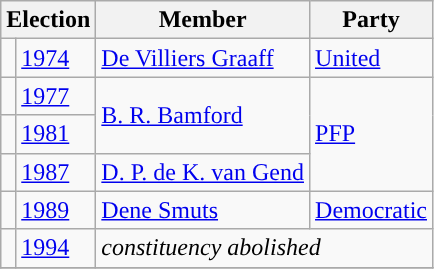<table class="wikitable">
<tr>
<th colspan="2">Election</th>
<th>Member</th>
<th>Party</th>
</tr>
<tr>
<td style="background-color: "></td>
<td><a href='#'>1974</a></td>
<td><a href='#'>De Villiers Graaff</a></td>
<td><a href='#'>United</a></td>
</tr>
<tr>
<td style="background-color: "></td>
<td><a href='#'>1977</a></td>
<td rowspan="2"><a href='#'>B. R. Bamford</a></td>
<td rowspan="3"><a href='#'>PFP</a></td>
</tr>
<tr>
<td style="background-color: "></td>
<td><a href='#'>1981</a></td>
</tr>
<tr>
<td style="background-color: "></td>
<td><a href='#'>1987</a></td>
<td><a href='#'>D. P. de K. van Gend</a></td>
</tr>
<tr>
<td style="background-color: "></td>
<td><a href='#'>1989</a></td>
<td><a href='#'>Dene Smuts</a></td>
<td><a href='#'>Democratic</a></td>
</tr>
<tr>
<td style="background-color: "></td>
<td><a href='#'>1994</a></td>
<td colspan="2"><em>constituency abolished</em></td>
</tr>
<tr>
</tr>
</table>
